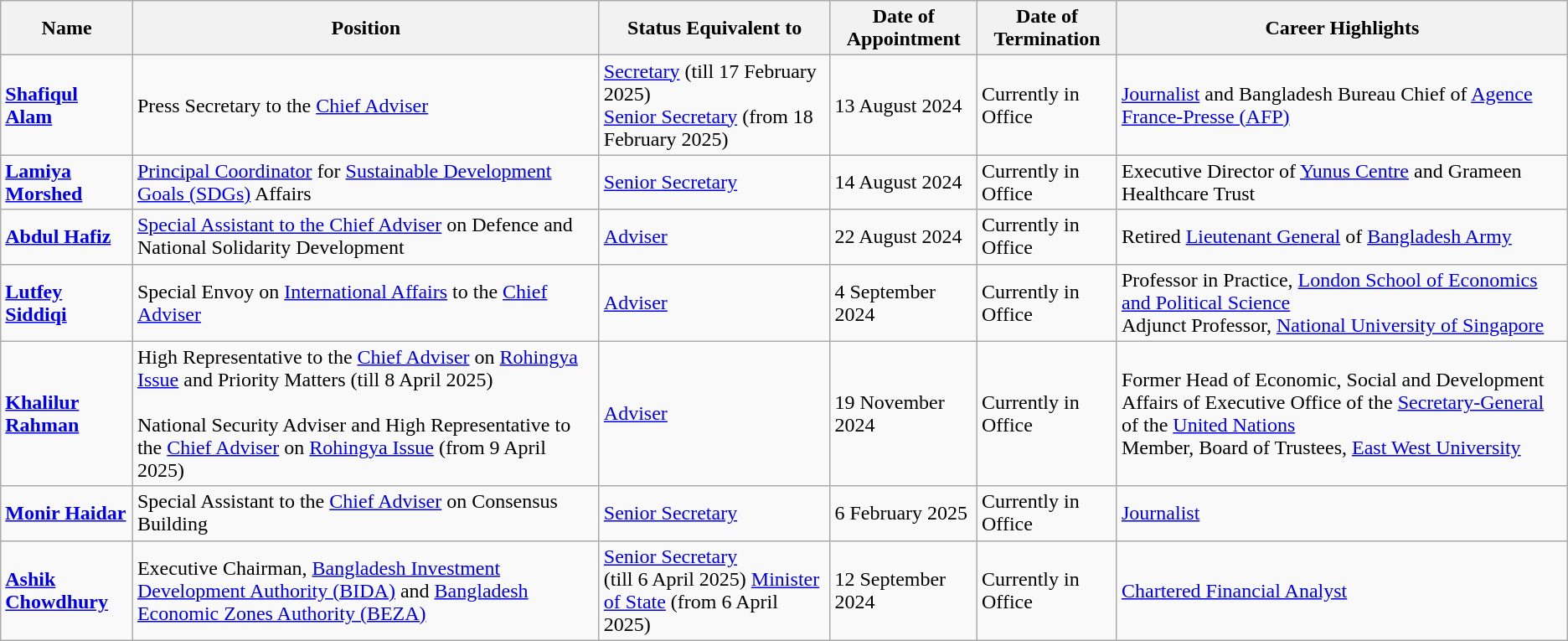<table class="wikitable">
<tr>
<th>Name</th>
<th>Position</th>
<th><strong>Status Equivalent to</strong></th>
<th>Date of Appointment</th>
<th>Date of Termination</th>
<th>Career Highlights</th>
</tr>
<tr>
<td><strong><a href='#'>Shafiqul Alam</a></strong></td>
<td>Press Secretary to the <a href='#'>Chief Adviser</a></td>
<td><a href='#'>Secretary</a> (till 17 February 2025)<br><a href='#'>Senior Secretary</a> (from 18 February 2025)</td>
<td>13 August 2024</td>
<td>Currently in Office</td>
<td><a href='#'>Journalist</a> and Bangladesh Bureau Chief of <a href='#'>Agence France-Presse (AFP)</a></td>
</tr>
<tr>
<td><strong><a href='#'>Lamiya Morshed</a></strong></td>
<td><a href='#'>Principal Coordinator</a> for <a href='#'>Sustainable Development Goals (SDGs)</a> Affairs</td>
<td><a href='#'>Senior Secretary</a></td>
<td>14 August 2024</td>
<td>Currently in Office</td>
<td>Executive Director of <a href='#'>Yunus Centre</a> and Grameen Healthcare Trust</td>
</tr>
<tr>
<td><a href='#'><strong>Abdul Hafiz</strong></a></td>
<td><a href='#'>Special Assistant to the Chief Adviser</a> on Defence and National Solidarity Development</td>
<td><a href='#'>Adviser</a></td>
<td>22 August 2024</td>
<td>Currently in Office</td>
<td>Retired <a href='#'>Lieutenant General</a> of <a href='#'>Bangladesh Army</a></td>
</tr>
<tr>
<td><strong><a href='#'>Lutfey Siddiqi</a></strong></td>
<td>Special Envoy on <a href='#'>International Affairs</a> to the <a href='#'>Chief Adviser</a></td>
<td><a href='#'>Adviser</a></td>
<td>4 September 2024</td>
<td>Currently in Office</td>
<td>Professor in Practice, <a href='#'>London School of Economics and Political Science</a><br>Adjunct Professor, <a href='#'>National University of Singapore</a></td>
</tr>
<tr>
<td><strong><a href='#'>Khalilur Rahman</a></strong></td>
<td>High Representative to the <a href='#'>Chief Adviser</a> on <a href='#'>Rohingya Issue</a> and Priority Matters (till 8 April 2025)<br><br>National Security Adviser and High Representative to the <a href='#'>Chief Adviser</a> on <a href='#'>Rohingya Issue</a> (from 9 April 2025)</td>
<td><a href='#'>Adviser</a></td>
<td>19 November 2024</td>
<td>Currently in Office</td>
<td>Former Head of Economic, Social and Development Affairs of Executive Office of the <a href='#'>Secretary-General</a> of the <a href='#'>United Nations</a><br>Member, Board of Trustees, <a href='#'>East West University</a></td>
</tr>
<tr>
<td><strong><a href='#'>Monir Haidar</a></strong></td>
<td>Special Assistant to the <a href='#'>Chief Adviser</a> on Consensus Building</td>
<td><a href='#'>Senior Secretary</a></td>
<td>6 February 2025</td>
<td>Currently in Office</td>
<td><a href='#'>Journalist</a></td>
</tr>
<tr>
<td><strong><a href='#'>Ashik Chowdhury</a></strong></td>
<td>Executive Chairman,  <a href='#'>Bangladesh Investment Development Authority (BIDA)</a> and <a href='#'>Bangladesh Economic Zones Authority (BEZA)</a></td>
<td><a href='#'>Senior Secretary</a><br>(till 6 April 2025)
<a href='#'>Minister of State</a>
(from 6 April 2025)</td>
<td>12 September 2024</td>
<td>Currently in Office</td>
<td><a href='#'>Chartered Financial Analyst</a></td>
</tr>
</table>
